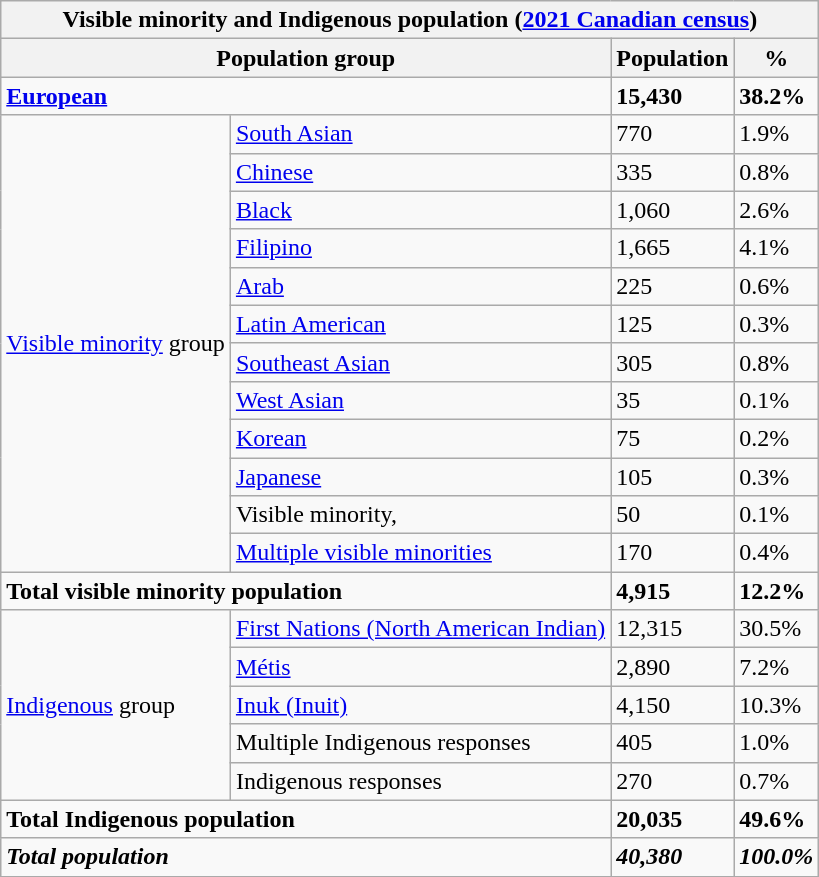<table class="wikitable">
<tr>
<th colspan="4">Visible minority and Indigenous population (<a href='#'>2021 Canadian census</a>)</th>
</tr>
<tr>
<th colspan="2">Population group</th>
<th>Population</th>
<th>%</th>
</tr>
<tr>
<td colspan="2"><strong><a href='#'>European</a></strong></td>
<td><strong>15,430</strong></td>
<td><strong>38.2%</strong></td>
</tr>
<tr>
<td rowspan="12"><a href='#'>Visible minority</a> group</td>
<td><a href='#'>South Asian</a></td>
<td>770</td>
<td>1.9%</td>
</tr>
<tr>
<td><a href='#'>Chinese</a></td>
<td>335</td>
<td>0.8%</td>
</tr>
<tr>
<td><a href='#'>Black</a></td>
<td>1,060</td>
<td>2.6%</td>
</tr>
<tr>
<td><a href='#'>Filipino</a></td>
<td>1,665</td>
<td>4.1%</td>
</tr>
<tr>
<td><a href='#'>Arab</a></td>
<td>225</td>
<td>0.6%</td>
</tr>
<tr>
<td><a href='#'>Latin American</a></td>
<td>125</td>
<td>0.3%</td>
</tr>
<tr>
<td><a href='#'>Southeast Asian</a></td>
<td>305</td>
<td>0.8%</td>
</tr>
<tr>
<td><a href='#'>West Asian</a></td>
<td>35</td>
<td>0.1%</td>
</tr>
<tr>
<td><a href='#'>Korean</a></td>
<td>75</td>
<td>0.2%</td>
</tr>
<tr>
<td><a href='#'>Japanese</a></td>
<td>105</td>
<td>0.3%</td>
</tr>
<tr>
<td>Visible minority, </td>
<td>50</td>
<td>0.1%</td>
</tr>
<tr>
<td><a href='#'>Multiple visible minorities</a></td>
<td>170</td>
<td>0.4%</td>
</tr>
<tr>
<td colspan="2"><strong>Total visible minority population</strong></td>
<td><strong>4,915</strong></td>
<td><strong>12.2%</strong></td>
</tr>
<tr>
<td rowspan="5"><a href='#'>Indigenous</a> group</td>
<td><a href='#'>First Nations (North American Indian)</a></td>
<td>12,315</td>
<td>30.5%</td>
</tr>
<tr>
<td><a href='#'>Métis</a></td>
<td>2,890</td>
<td>7.2%</td>
</tr>
<tr>
<td><a href='#'>Inuk (Inuit)</a></td>
<td>4,150</td>
<td>10.3%</td>
</tr>
<tr>
<td>Multiple Indigenous responses</td>
<td>405</td>
<td>1.0%</td>
</tr>
<tr>
<td>Indigenous responses </td>
<td>270</td>
<td>0.7%</td>
</tr>
<tr>
<td colspan="2"><strong>Total Indigenous population</strong></td>
<td><strong>20,035</strong></td>
<td><strong>49.6%</strong></td>
</tr>
<tr>
<td colspan="2"><strong><em>Total population</em></strong></td>
<td><strong><em>40,380</em></strong></td>
<td><strong><em>100.0%</em></strong></td>
</tr>
</table>
